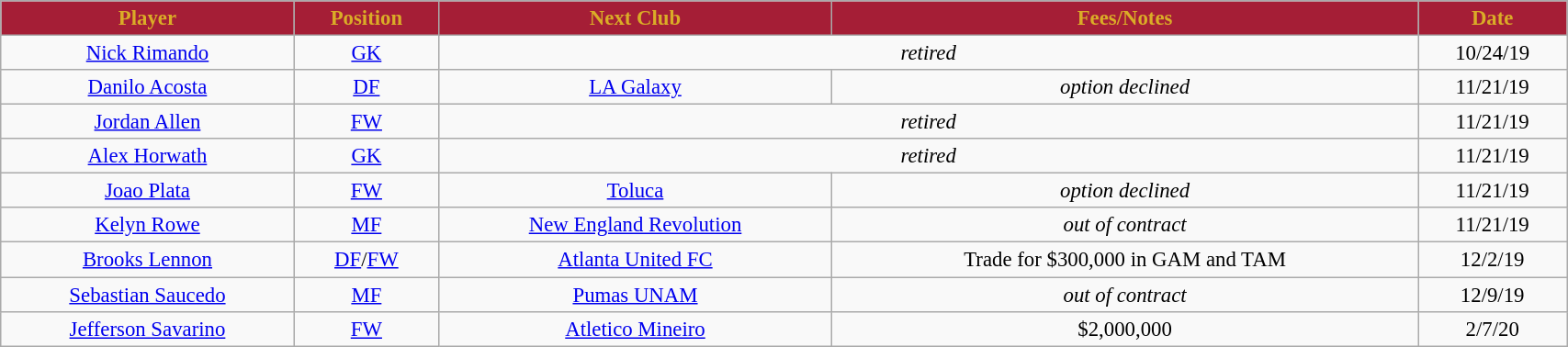<table class="wikitable sortable" style="width:90%; text-align:center; font-size:95%;">
<tr>
<th style="background:#A51E36; color:#DAAC27; text-align:center;"><strong>Player </strong></th>
<th style="background:#A51E36; color:#DAAC27; text-align:center;"><strong>Position </strong></th>
<th style="background:#A51E36; color:#DAAC27; text-align:center;"><strong>Next Club</strong></th>
<th style="background:#A51E36; color:#DAAC27; text-align:center;"><strong>Fees/Notes </strong></th>
<th style="background:#A51E36; color:#DAAC27; text-align:center;"><strong>Date</strong></th>
</tr>
<tr>
<td> <a href='#'>Nick Rimando</a></td>
<td style="text-align:center;"><a href='#'>GK</a></td>
<td colspan="2"><em>retired</em></td>
<td>10/24/19 </td>
</tr>
<tr>
<td> <a href='#'>Danilo Acosta</a></td>
<td style="text-align:center;"><a href='#'>DF</a></td>
<td> <a href='#'>LA Galaxy</a></td>
<td><em>option declined</em></td>
<td>11/21/19</td>
</tr>
<tr>
<td> <a href='#'>Jordan Allen</a></td>
<td style="text-align:center;"><a href='#'>FW</a></td>
<td colspan="2"><em>retired</em></td>
<td>11/21/19</td>
</tr>
<tr>
<td> <a href='#'>Alex Horwath</a></td>
<td style="text-align:center;"><a href='#'>GK</a></td>
<td colspan="2"><em>retired</em></td>
<td>11/21/19</td>
</tr>
<tr>
<td> <a href='#'>Joao Plata</a></td>
<td style="text-align:center;"><a href='#'>FW</a></td>
<td> <a href='#'>Toluca</a></td>
<td><em>option declined</em></td>
<td>11/21/19</td>
</tr>
<tr>
<td> <a href='#'>Kelyn Rowe</a></td>
<td style="text-align:center;"><a href='#'>MF</a></td>
<td> <a href='#'>New England Revolution</a></td>
<td><em>out of contract</em></td>
<td>11/21/19</td>
</tr>
<tr>
<td> <a href='#'>Brooks Lennon</a></td>
<td style="text-align:center;"><a href='#'>DF</a>/<a href='#'>FW</a></td>
<td> <a href='#'>Atlanta United FC</a></td>
<td>Trade for $300,000 in GAM and TAM</td>
<td>12/2/19</td>
</tr>
<tr>
<td> <a href='#'>Sebastian Saucedo</a></td>
<td style="text-align:center;"><a href='#'>MF</a></td>
<td> <a href='#'>Pumas UNAM</a></td>
<td><em>out of contract</em></td>
<td>12/9/19</td>
</tr>
<tr>
<td> <a href='#'>Jefferson Savarino</a></td>
<td style="text-align:center;"><a href='#'>FW</a></td>
<td> <a href='#'>Atletico Mineiro</a></td>
<td>$2,000,000</td>
<td>2/7/20</td>
</tr>
</table>
